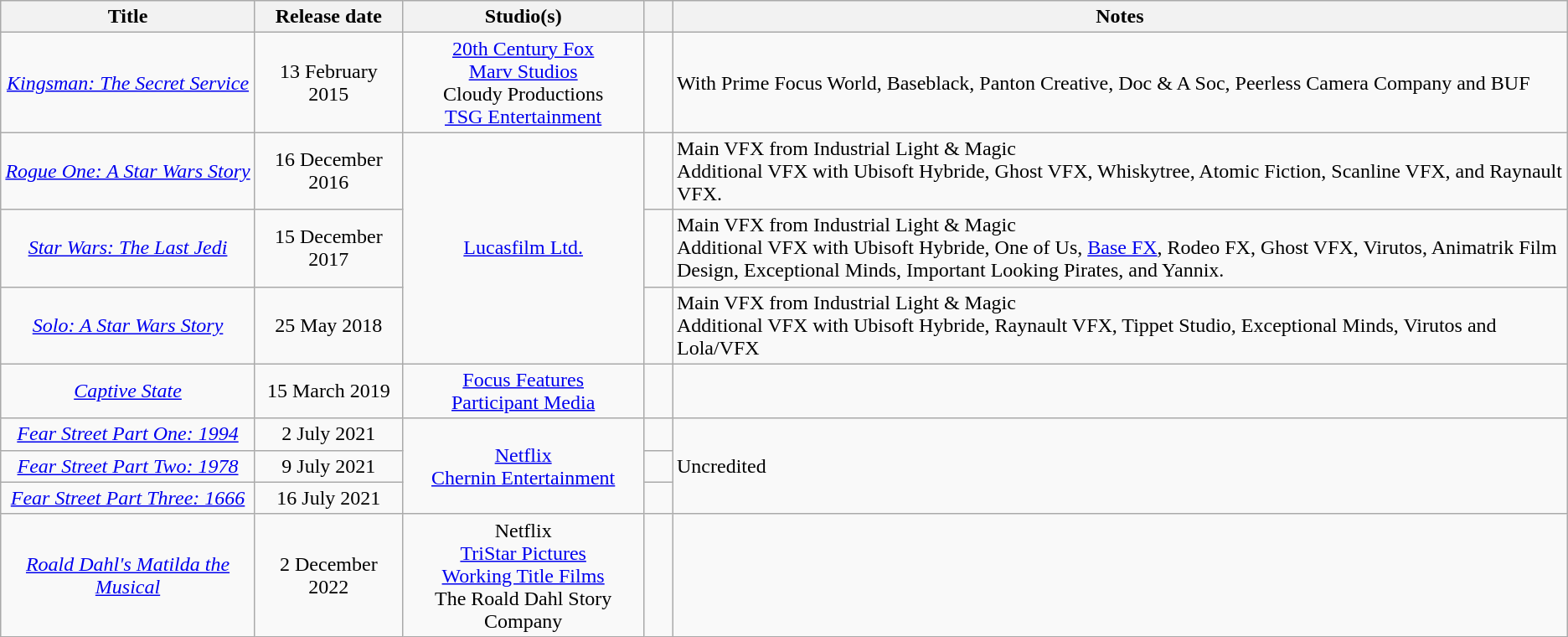<table class="wikitable sortable">
<tr>
<th width=195>Title</th>
<th ! width=110>Release date</th>
<th ! style="text-align:center;" width=185>Studio(s)</th>
<th ! style="width:15px;" class="unsortable"></th>
<th>Notes</th>
</tr>
<tr>
<td style="text-align:center;"><em><a href='#'>Kingsman: The Secret Service</a></em></td>
<td style="text-align:center;">13 February 2015</td>
<td style="text-align:center;"><a href='#'>20th Century Fox</a><br><a href='#'>Marv Studios</a><br>Cloudy Productions<br><a href='#'>TSG Entertainment</a></td>
<td style="text-align:center;"></td>
<td>With Prime Focus World, Baseblack, Panton Creative, Doc & A Soc, Peerless Camera Company and BUF</td>
</tr>
<tr>
<td style="text-align:center;"><em><a href='#'>Rogue One: A Star Wars Story</a></em></td>
<td style="text-align:center;">16 December 2016</td>
<td style="text-align:center;" rowspan="3"><a href='#'>Lucasfilm Ltd.</a></td>
<td></td>
<td>Main VFX from Industrial Light & Magic<br>Additional VFX with Ubisoft Hybride, Ghost VFX, Whiskytree, Atomic Fiction, Scanline VFX, and Raynault VFX.</td>
</tr>
<tr>
<td style="text-align:center;"><em><a href='#'>Star Wars: The Last Jedi</a></em></td>
<td style="text-align:center;">15 December 2017</td>
<td style="text-align:center;"></td>
<td>Main VFX from Industrial Light & Magic<br>Additional VFX with Ubisoft Hybride, One of Us, <a href='#'>Base FX</a>, Rodeo FX, Ghost VFX, Virutos, Animatrik Film Design, Exceptional Minds, Important Looking Pirates, and Yannix.</td>
</tr>
<tr>
<td style="text-align:center;"><em><a href='#'>Solo: A Star Wars Story</a></em></td>
<td style="text-align:center;">25 May 2018</td>
<td style="text-align:center;"></td>
<td>Main VFX from Industrial Light & Magic<br>Additional VFX with Ubisoft Hybride, Raynault VFX, Tippet Studio, Exceptional Minds, Virutos and Lola/VFX</td>
</tr>
<tr>
<td style="text-align:center;"><em><a href='#'>Captive State</a></em></td>
<td style="text-align:center;">15 March 2019</td>
<td style="text-align:center;"><a href='#'>Focus Features</a><br><a href='#'>Participant Media</a></td>
<td style="text-align:center;"></td>
<td></td>
</tr>
<tr>
<td style="text-align:center;"><em><a href='#'>Fear Street Part One: 1994</a></em></td>
<td style="text-align:center;">2 July 2021</td>
<td style="text-align:center;" rowspan="3"><a href='#'>Netflix</a><br><a href='#'>Chernin Entertainment</a></td>
<td></td>
<td rowspan="3">Uncredited</td>
</tr>
<tr>
<td style="text-align:center;"><em><a href='#'>Fear Street Part Two: 1978</a></em></td>
<td style="text-align:center;">9 July 2021</td>
<td></td>
</tr>
<tr>
<td style="text-align:center;"><em><a href='#'>Fear Street Part Three: 1666</a></em></td>
<td style="text-align:center;">16 July 2021</td>
<td></td>
</tr>
<tr>
<td style="text-align:center;"><em><a href='#'>Roald Dahl's Matilda the Musical</a></em></td>
<td style="text-align:center;">2 December 2022</td>
<td style="text-align:center;">Netflix<br><a href='#'>TriStar Pictures</a><br><a href='#'>Working Title Films</a><br>The Roald Dahl Story Company</td>
<td></td>
<td></td>
</tr>
</table>
